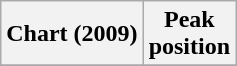<table class="wikitable plainrowheaders">
<tr>
<th scope="col">Chart (2009)</th>
<th scope="col">Peak<br>position</th>
</tr>
<tr>
</tr>
</table>
